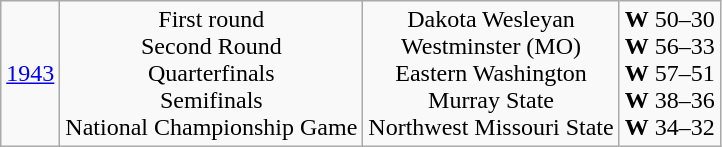<table class="wikitable">
<tr align="center">
<td><a href='#'>1943</a></td>
<td>First round<br>Second Round<br>Quarterfinals<br>Semifinals<br>National Championship Game</td>
<td>Dakota Wesleyan<br>Westminster (MO)<br>Eastern Washington<br>Murray State<br>Northwest Missouri State</td>
<td><strong>W</strong> 50–30<br><strong>W</strong> 56–33<br><strong>W</strong> 57–51<br><strong>W</strong> 38–36<br><strong>W</strong> 34–32</td>
</tr>
</table>
